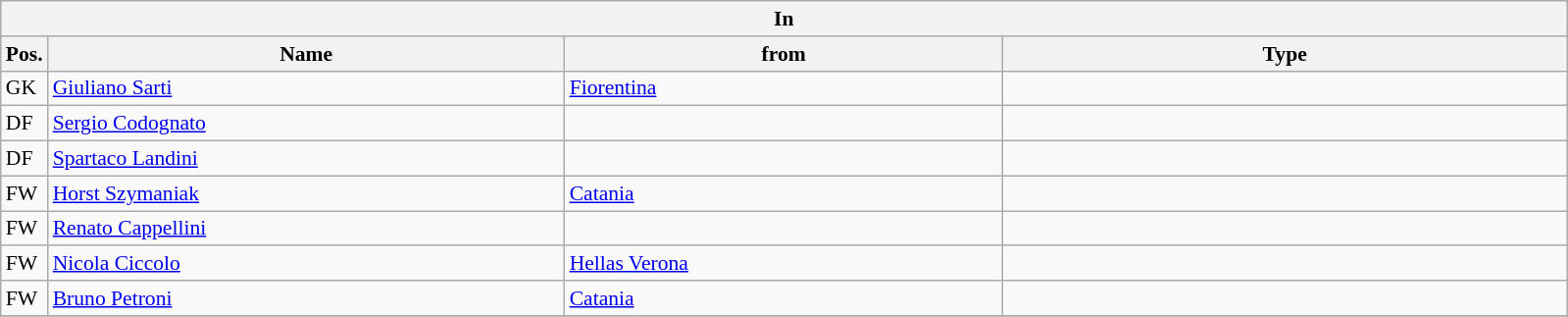<table class="wikitable" style="font-size:90%;">
<tr>
<th colspan="4">In</th>
</tr>
<tr>
<th width=3%>Pos.</th>
<th width=33%>Name</th>
<th width=28%>from</th>
<th width=36%>Type</th>
</tr>
<tr>
<td>GK</td>
<td><a href='#'>Giuliano Sarti</a></td>
<td><a href='#'>Fiorentina</a></td>
<td></td>
</tr>
<tr>
<td>DF</td>
<td><a href='#'>Sergio Codognato</a></td>
<td></td>
<td></td>
</tr>
<tr>
<td>DF</td>
<td><a href='#'>Spartaco Landini</a></td>
<td></td>
<td></td>
</tr>
<tr>
<td>FW</td>
<td><a href='#'>Horst Szymaniak</a></td>
<td><a href='#'>Catania</a></td>
<td></td>
</tr>
<tr>
<td>FW</td>
<td><a href='#'>Renato Cappellini</a></td>
<td></td>
<td></td>
</tr>
<tr>
<td>FW</td>
<td><a href='#'>Nicola Ciccolo</a></td>
<td><a href='#'>Hellas Verona</a></td>
<td></td>
</tr>
<tr>
<td>FW</td>
<td><a href='#'>Bruno Petroni</a></td>
<td><a href='#'>Catania</a></td>
<td></td>
</tr>
<tr>
</tr>
</table>
